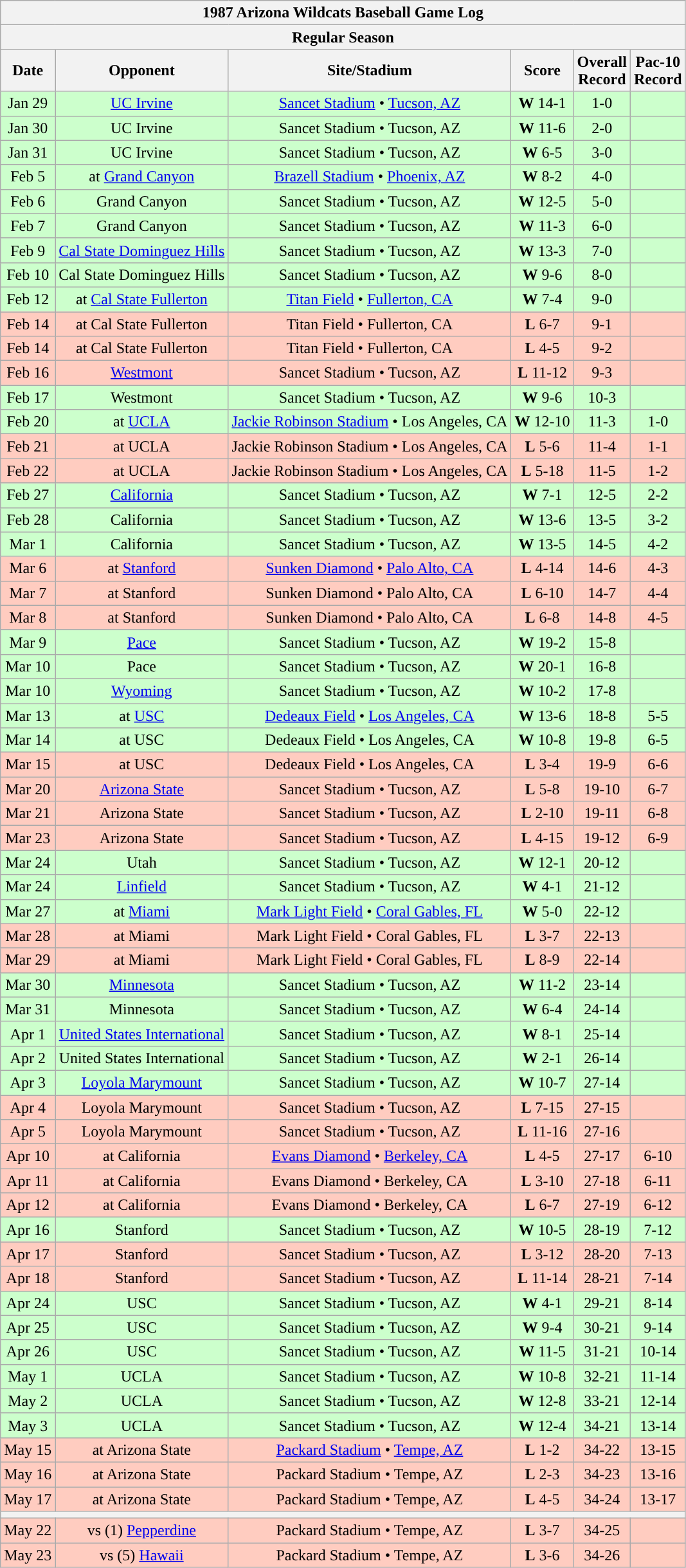<table class="wikitable">
<tr>
<th colspan="6">1987 Arizona Wildcats Baseball Game Log</th>
</tr>
<tr>
<th colspan="6">Regular Season</th>
</tr>
<tr>
<th>Date</th>
<th>Opponent</th>
<th>Site/Stadium</th>
<th>Score</th>
<th>Overall<br>Record</th>
<th>Pac-10<br>Record</th>
</tr>
<tr bgcolor="ccffcc" align="center">
<td>Jan 29</td>
<td><a href='#'>UC Irvine</a></td>
<td><a href='#'>Sancet Stadium</a> • <a href='#'>Tucson, AZ</a></td>
<td><strong>W</strong> 14-1</td>
<td>1-0</td>
<td></td>
</tr>
<tr bgcolor="ccffcc" align="center">
<td>Jan 30</td>
<td>UC Irvine</td>
<td>Sancet Stadium • Tucson, AZ</td>
<td><strong>W</strong> 11-6</td>
<td>2-0</td>
<td></td>
</tr>
<tr bgcolor="ccffcc" align="center">
<td>Jan 31</td>
<td>UC Irvine</td>
<td>Sancet Stadium • Tucson, AZ</td>
<td><strong>W</strong> 6-5</td>
<td>3-0</td>
<td></td>
</tr>
<tr bgcolor="ccffcc" align="center">
<td>Feb 5</td>
<td>at <a href='#'>Grand Canyon</a></td>
<td><a href='#'>Brazell Stadium</a> • <a href='#'>Phoenix, AZ</a></td>
<td><strong>W</strong> 8-2</td>
<td>4-0</td>
<td></td>
</tr>
<tr bgcolor="ccffcc" align="center">
<td>Feb 6</td>
<td>Grand Canyon</td>
<td>Sancet Stadium • Tucson, AZ</td>
<td><strong>W</strong> 12-5</td>
<td>5-0</td>
<td></td>
</tr>
<tr bgcolor="ccffcc" align="center">
<td>Feb 7</td>
<td>Grand Canyon</td>
<td>Sancet Stadium • Tucson, AZ</td>
<td><strong>W</strong> 11-3</td>
<td>6-0</td>
<td></td>
</tr>
<tr bgcolor="ccffcc" align="center">
<td>Feb 9</td>
<td><a href='#'>Cal State Dominguez Hills</a></td>
<td>Sancet Stadium • Tucson, AZ</td>
<td><strong>W</strong> 13-3</td>
<td>7-0</td>
<td></td>
</tr>
<tr bgcolor="ccffcc" align="center">
<td>Feb 10</td>
<td>Cal State Dominguez Hills</td>
<td>Sancet Stadium • Tucson, AZ</td>
<td><strong>W</strong> 9-6</td>
<td>8-0</td>
<td></td>
</tr>
<tr bgcolor="ccffcc" align="center">
<td>Feb 12</td>
<td>at <a href='#'>Cal State Fullerton</a></td>
<td><a href='#'>Titan Field</a> • <a href='#'>Fullerton, CA</a></td>
<td><strong>W</strong> 7-4</td>
<td>9-0</td>
<td></td>
</tr>
<tr bgcolor="ffccc" align="center">
<td>Feb 14</td>
<td>at Cal State Fullerton</td>
<td>Titan Field • Fullerton, CA</td>
<td><strong>L</strong> 6-7</td>
<td>9-1</td>
<td></td>
</tr>
<tr bgcolor="ffccc" align="center">
<td>Feb 14</td>
<td>at Cal State Fullerton</td>
<td>Titan Field • Fullerton, CA</td>
<td><strong>L</strong> 4-5</td>
<td>9-2</td>
<td></td>
</tr>
<tr bgcolor="ffccc" align="center">
<td>Feb 16</td>
<td><a href='#'>Westmont</a></td>
<td>Sancet Stadium • Tucson, AZ</td>
<td><strong>L</strong> 11-12</td>
<td>9-3</td>
<td></td>
</tr>
<tr bgcolor="ccffcc" align="center">
<td>Feb 17</td>
<td>Westmont</td>
<td>Sancet Stadium • Tucson, AZ</td>
<td><strong>W</strong> 9-6</td>
<td>10-3</td>
<td></td>
</tr>
<tr bgcolor="ccffcc" align="center">
<td>Feb 20</td>
<td>at <a href='#'>UCLA</a></td>
<td><a href='#'>Jackie Robinson Stadium</a> • Los Angeles, CA</td>
<td><strong>W</strong> 12-10</td>
<td>11-3</td>
<td>1-0</td>
</tr>
<tr bgcolor="ffccc" align="center">
<td>Feb 21</td>
<td>at UCLA</td>
<td>Jackie Robinson Stadium • Los Angeles, CA</td>
<td><strong>L</strong> 5-6</td>
<td>11-4</td>
<td>1-1</td>
</tr>
<tr bgcolor="ffccc" align="center">
<td>Feb 22</td>
<td>at UCLA</td>
<td>Jackie Robinson Stadium • Los Angeles, CA</td>
<td><strong>L</strong> 5-18</td>
<td>11-5</td>
<td>1-2</td>
</tr>
<tr bgcolor="ccffcc" align="center">
<td>Feb 27</td>
<td><a href='#'>California</a></td>
<td>Sancet Stadium • Tucson, AZ</td>
<td><strong>W</strong> 7-1</td>
<td>12-5</td>
<td>2-2</td>
</tr>
<tr bgcolor="ccffcc" align="center">
<td>Feb 28</td>
<td>California</td>
<td>Sancet Stadium • Tucson, AZ</td>
<td><strong>W</strong> 13-6</td>
<td>13-5</td>
<td>3-2</td>
</tr>
<tr bgcolor="ccffcc" align="center">
<td>Mar 1</td>
<td>California</td>
<td>Sancet Stadium • Tucson, AZ</td>
<td><strong>W</strong> 13-5</td>
<td>14-5</td>
<td>4-2</td>
</tr>
<tr bgcolor="ffccc" align="center">
<td>Mar 6</td>
<td>at <a href='#'>Stanford</a></td>
<td><a href='#'>Sunken Diamond</a> • <a href='#'>Palo Alto, CA</a></td>
<td><strong>L</strong> 4-14</td>
<td>14-6</td>
<td>4-3</td>
</tr>
<tr bgcolor="ffccc" align="center">
<td>Mar 7</td>
<td>at Stanford</td>
<td>Sunken Diamond • Palo Alto, CA</td>
<td><strong>L</strong> 6-10</td>
<td>14-7</td>
<td>4-4</td>
</tr>
<tr bgcolor="ffccc" align="center">
<td>Mar 8</td>
<td>at Stanford</td>
<td>Sunken Diamond • Palo Alto, CA</td>
<td><strong>L</strong> 6-8</td>
<td>14-8</td>
<td>4-5</td>
</tr>
<tr bgcolor="ccffcc" align="center">
<td>Mar 9</td>
<td><a href='#'>Pace</a></td>
<td>Sancet Stadium • Tucson, AZ</td>
<td><strong>W</strong> 19-2</td>
<td>15-8</td>
<td></td>
</tr>
<tr bgcolor="ccffcc" align="center">
<td>Mar 10</td>
<td>Pace</td>
<td>Sancet Stadium • Tucson, AZ</td>
<td><strong>W</strong> 20-1</td>
<td>16-8</td>
<td></td>
</tr>
<tr bgcolor="ccffcc" align="center">
<td>Mar 10</td>
<td><a href='#'>Wyoming</a></td>
<td>Sancet Stadium • Tucson, AZ</td>
<td><strong>W</strong> 10-2</td>
<td>17-8</td>
<td></td>
</tr>
<tr bgcolor="ccffcc" align="center">
<td>Mar 13</td>
<td>at <a href='#'>USC</a></td>
<td><a href='#'>Dedeaux Field</a> • <a href='#'>Los Angeles, CA</a></td>
<td><strong>W</strong> 13-6</td>
<td>18-8</td>
<td>5-5</td>
</tr>
<tr bgcolor="ccffcc" align="center">
<td>Mar 14</td>
<td>at USC</td>
<td>Dedeaux Field • Los Angeles, CA</td>
<td><strong>W</strong> 10-8</td>
<td>19-8</td>
<td>6-5</td>
</tr>
<tr bgcolor="ffccc" align="center">
<td>Mar 15</td>
<td>at USC</td>
<td>Dedeaux Field • Los Angeles, CA</td>
<td><strong>L</strong> 3-4</td>
<td>19-9</td>
<td>6-6</td>
</tr>
<tr bgcolor="ffccc" align="center">
<td>Mar 20</td>
<td><a href='#'>Arizona State</a></td>
<td>Sancet Stadium • Tucson, AZ</td>
<td><strong>L</strong> 5-8</td>
<td>19-10</td>
<td>6-7</td>
</tr>
<tr bgcolor="ffccc" align="center">
<td>Mar 21</td>
<td>Arizona State</td>
<td>Sancet Stadium • Tucson, AZ</td>
<td><strong>L</strong> 2-10</td>
<td>19-11</td>
<td>6-8</td>
</tr>
<tr bgcolor="ffccc" align="center">
<td>Mar 23</td>
<td>Arizona State</td>
<td>Sancet Stadium • Tucson, AZ</td>
<td><strong>L</strong> 4-15</td>
<td>19-12</td>
<td>6-9</td>
</tr>
<tr bgcolor="ccffcc" align="center">
<td>Mar 24</td>
<td>Utah</td>
<td>Sancet Stadium • Tucson, AZ</td>
<td><strong>W</strong> 12-1</td>
<td>20-12</td>
<td></td>
</tr>
<tr bgcolor="ccffcc" align="center">
<td>Mar 24</td>
<td><a href='#'>Linfield</a></td>
<td>Sancet Stadium • Tucson, AZ</td>
<td><strong>W</strong> 4-1</td>
<td>21-12</td>
<td></td>
</tr>
<tr bgcolor="ccffcc" align="center">
<td>Mar 27</td>
<td>at <a href='#'>Miami</a></td>
<td><a href='#'>Mark Light Field</a> • <a href='#'>Coral Gables, FL</a></td>
<td><strong>W</strong> 5-0</td>
<td>22-12</td>
<td></td>
</tr>
<tr bgcolor="ffccc" align="center">
<td>Mar 28</td>
<td>at Miami</td>
<td>Mark Light Field • Coral Gables, FL</td>
<td><strong>L</strong> 3-7</td>
<td>22-13</td>
<td></td>
</tr>
<tr bgcolor="ffccc" align="center">
<td>Mar 29</td>
<td>at Miami</td>
<td>Mark Light Field • Coral Gables, FL</td>
<td><strong>L</strong> 8-9</td>
<td>22-14</td>
<td></td>
</tr>
<tr bgcolor="ccffcc" align="center">
<td>Mar 30</td>
<td><a href='#'>Minnesota</a></td>
<td>Sancet Stadium • Tucson, AZ</td>
<td><strong>W</strong> 11-2</td>
<td>23-14</td>
<td></td>
</tr>
<tr bgcolor="ccffcc" align="center">
<td>Mar 31</td>
<td>Minnesota</td>
<td>Sancet Stadium • Tucson, AZ</td>
<td><strong>W</strong> 6-4</td>
<td>24-14</td>
<td></td>
</tr>
<tr bgcolor="ccffcc" align="center">
<td>Apr 1</td>
<td><a href='#'>United States International</a></td>
<td>Sancet Stadium • Tucson, AZ</td>
<td><strong>W</strong> 8-1</td>
<td>25-14</td>
<td></td>
</tr>
<tr bgcolor="ccffcc" align="center">
<td>Apr 2</td>
<td>United States International</td>
<td>Sancet Stadium • Tucson, AZ</td>
<td><strong>W</strong> 2-1</td>
<td>26-14</td>
<td></td>
</tr>
<tr bgcolor="ccffcc" align="center">
<td>Apr 3</td>
<td><a href='#'>Loyola Marymount</a></td>
<td>Sancet Stadium • Tucson, AZ</td>
<td><strong>W</strong> 10-7</td>
<td>27-14</td>
<td></td>
</tr>
<tr bgcolor="ffccc" align="center">
<td>Apr 4</td>
<td>Loyola Marymount</td>
<td>Sancet Stadium • Tucson, AZ</td>
<td><strong>L</strong> 7-15</td>
<td>27-15</td>
<td></td>
</tr>
<tr bgcolor="ffccc" align="center">
<td>Apr 5</td>
<td>Loyola Marymount</td>
<td>Sancet Stadium • Tucson, AZ</td>
<td><strong>L</strong> 11-16</td>
<td>27-16</td>
<td></td>
</tr>
<tr bgcolor="ffccc" align="center">
<td>Apr 10</td>
<td>at California</td>
<td><a href='#'>Evans Diamond</a> • <a href='#'>Berkeley, CA</a></td>
<td><strong>L</strong> 4-5</td>
<td>27-17</td>
<td>6-10</td>
</tr>
<tr bgcolor="ffccc" align="center">
<td>Apr 11</td>
<td>at California</td>
<td>Evans Diamond • Berkeley, CA</td>
<td><strong>L</strong> 3-10</td>
<td>27-18</td>
<td>6-11</td>
</tr>
<tr bgcolor="ffccc" align="center">
<td>Apr 12</td>
<td>at California</td>
<td>Evans Diamond • Berkeley, CA</td>
<td><strong>L</strong> 6-7</td>
<td>27-19</td>
<td>6-12</td>
</tr>
<tr bgcolor="ccffcc" align="center">
<td>Apr 16</td>
<td>Stanford</td>
<td>Sancet Stadium • Tucson, AZ</td>
<td><strong>W</strong> 10-5</td>
<td>28-19</td>
<td>7-12</td>
</tr>
<tr bgcolor="ffccc" align="center">
<td>Apr 17</td>
<td>Stanford</td>
<td>Sancet Stadium • Tucson, AZ</td>
<td><strong>L</strong> 3-12</td>
<td>28-20</td>
<td>7-13</td>
</tr>
<tr bgcolor="ffccc" align="center">
<td>Apr 18</td>
<td>Stanford</td>
<td>Sancet Stadium • Tucson, AZ</td>
<td><strong>L</strong> 11-14</td>
<td>28-21</td>
<td>7-14</td>
</tr>
<tr bgcolor="ccffcc" align="center">
<td>Apr 24</td>
<td>USC</td>
<td>Sancet Stadium • Tucson, AZ</td>
<td><strong>W</strong> 4-1</td>
<td>29-21</td>
<td>8-14</td>
</tr>
<tr bgcolor="ccffcc" align="center">
<td>Apr 25</td>
<td>USC</td>
<td>Sancet Stadium • Tucson, AZ</td>
<td><strong>W</strong> 9-4</td>
<td>30-21</td>
<td>9-14</td>
</tr>
<tr bgcolor="ccffcc" align="center">
<td>Apr 26</td>
<td>USC</td>
<td>Sancet Stadium • Tucson, AZ</td>
<td><strong>W</strong> 11-5</td>
<td>31-21</td>
<td>10-14</td>
</tr>
<tr bgcolor="ccffcc" align="center">
<td>May 1</td>
<td>UCLA</td>
<td>Sancet Stadium • Tucson, AZ</td>
<td><strong>W</strong> 10-8</td>
<td>32-21</td>
<td>11-14</td>
</tr>
<tr bgcolor="ccffcc" align="center">
<td>May 2</td>
<td>UCLA</td>
<td>Sancet Stadium • Tucson, AZ</td>
<td><strong>W</strong> 12-8</td>
<td>33-21</td>
<td>12-14</td>
</tr>
<tr bgcolor="ccffcc" align="center">
<td>May 3</td>
<td>UCLA</td>
<td>Sancet Stadium • Tucson, AZ</td>
<td><strong>W</strong> 12-4</td>
<td>34-21</td>
<td>13-14</td>
</tr>
<tr bgcolor="ffccc" align="center">
<td>May 15</td>
<td>at Arizona State</td>
<td><a href='#'>Packard Stadium</a> • <a href='#'>Tempe, AZ</a></td>
<td><strong>L</strong> 1-2</td>
<td>34-22</td>
<td>13-15</td>
</tr>
<tr bgcolor="ffccc" align="center">
<td>May 16</td>
<td>at Arizona State</td>
<td>Packard Stadium • Tempe, AZ</td>
<td><strong>L</strong> 2-3</td>
<td>34-23</td>
<td>13-16</td>
</tr>
<tr bgcolor="ffccc" align="center">
<td>May 17</td>
<td>at Arizona State</td>
<td>Packard Stadium • Tempe, AZ</td>
<td><strong>L</strong> 4-5</td>
<td>34-24</td>
<td>13-17</td>
</tr>
<tr>
<th colspan="8"><a href='#'></a></th>
</tr>
<tr bgcolor="ffccc" align="center">
<td>May 22</td>
<td>vs (1) <a href='#'>Pepperdine</a></td>
<td>Packard Stadium • Tempe, AZ</td>
<td><strong>L</strong> 3-7</td>
<td>34-25</td>
<td></td>
</tr>
<tr bgcolor="ffccc" align="center">
<td>May 23</td>
<td>vs (5) <a href='#'>Hawaii</a></td>
<td>Packard Stadium • Tempe, AZ</td>
<td><strong>L</strong> 3-6</td>
<td>34-26</td>
<td></td>
</tr>
</table>
